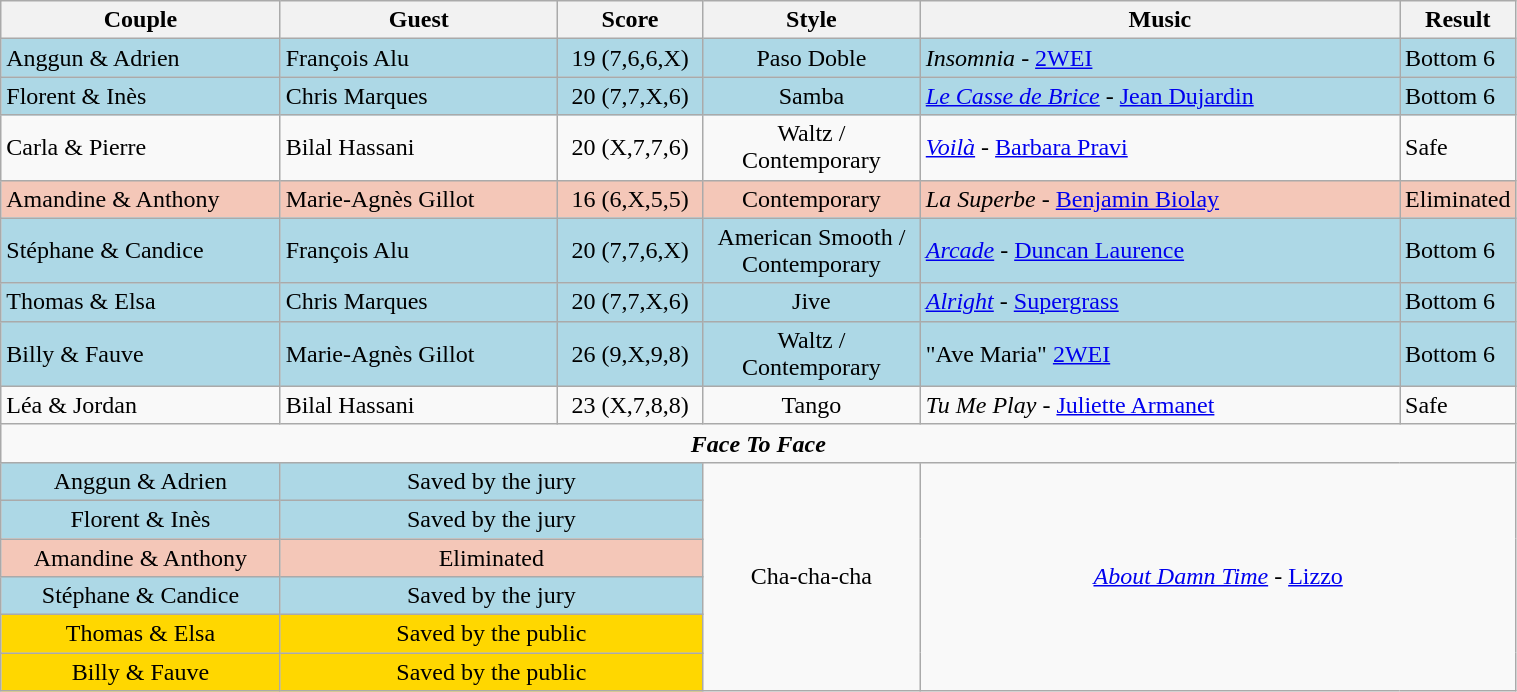<table class="wikitable" style="width:80%; text-align:center;">
<tr>
<th style="width:20%;">Couple</th>
<th style="width:20%;">Guest</th>
<th style="width:10%;">Score</th>
<th style="width:15%;">Style</th>
<th style="width:60%;">Music</th>
<th style="width:60%;">Result</th>
</tr>
<tr bgcolor="lightblue">
<td style="text-align:left;">Anggun & Adrien</td>
<td style="text-align:left;">François Alu</td>
<td>19 (7,6,6,X)</td>
<td>Paso Doble</td>
<td style="text-align:left;"><em>Insomnia</em> - <a href='#'>2WEI</a></td>
<td style="text-align:left;">Bottom 6</td>
</tr>
<tr bgcolor="lightblue">
<td style="text-align:left;">Florent & Inès</td>
<td style="text-align:left;">Chris Marques</td>
<td>20 (7,7,X,6)</td>
<td>Samba</td>
<td style="text-align:left;"><em><a href='#'>Le Casse de Brice</a></em> - <a href='#'>Jean Dujardin</a></td>
<td style="text-align:left;">Bottom 6</td>
</tr>
<tr>
<td style="text-align:left;">Carla & Pierre</td>
<td style="text-align:left;">Bilal Hassani</td>
<td>20 (X,7,7,6)</td>
<td>Waltz / Contemporary</td>
<td style="text-align:left;"><em><a href='#'>Voilà</a></em> - <a href='#'>Barbara Pravi</a></td>
<td style="text-align:left;">Safe</td>
</tr>
<tr style="background:#f4c7b8;">
<td style="text-align:left;">Amandine & Anthony</td>
<td style="text-align:left;">Marie-Agnès Gillot</td>
<td>16 (6,X,5,5)</td>
<td>Contemporary</td>
<td style="text-align:left;"><em>La Superbe</em> - <a href='#'>Benjamin Biolay</a></td>
<td style="text-align:left;">Eliminated</td>
</tr>
<tr bgcolor="lightblue">
<td style="text-align:left;">Stéphane & Candice</td>
<td style="text-align:left;">François Alu</td>
<td>20 (7,7,6,X)</td>
<td>American Smooth / Contemporary</td>
<td style="text-align:left;"><em><a href='#'>Arcade</a></em> - <a href='#'>Duncan Laurence</a></td>
<td style="text-align:left;">Bottom 6</td>
</tr>
<tr bgcolor="lightblue">
<td style="text-align:left;">Thomas & Elsa</td>
<td style="text-align:left;">Chris Marques</td>
<td>20 (7,7,X,6)</td>
<td>Jive</td>
<td style="text-align:left;"><em><a href='#'>Alright</a></em> - <a href='#'>Supergrass</a></td>
<td style="text-align:left;">Bottom 6</td>
</tr>
<tr bgcolor="lightblue">
<td style="text-align:left;">Billy & Fauve</td>
<td style="text-align:left;">Marie-Agnès Gillot</td>
<td>26 (9,X,9,8)</td>
<td>Waltz / Contemporary</td>
<td style="text-align:left;">"Ave Maria" <a href='#'>2WEI</a></td>
<td style="text-align:left;">Bottom 6</td>
</tr>
<tr>
<td style="text-align:left;">Léa & Jordan</td>
<td style="text-align:left;">Bilal Hassani</td>
<td>23 (X,7,8,8)</td>
<td>Tango</td>
<td style="text-align:left;"><em>Tu Me Play</em> - <a href='#'>Juliette Armanet</a></td>
<td style="text-align:left;">Safe</td>
</tr>
<tr>
<td colspan=6 style="text-align:center;"><strong><em>Face To Face</em></strong></td>
</tr>
<tr>
<td bgcolor="lightblue">Anggun & Adrien</td>
<td bgcolor="lightblue" colspan=2>Saved by the jury</td>
<td rowspan=6>Cha-cha-cha</td>
<td rowspan=6 colspan=2><em><a href='#'>About Damn Time</a></em> - <a href='#'>Lizzo</a></td>
</tr>
<tr style="background:lightblue;">
<td>Florent & Inès</td>
<td colspan=2>Saved by the jury</td>
</tr>
<tr style="background :#f4c7b8;">
<td>Amandine & Anthony</td>
<td colspan=2>Eliminated</td>
</tr>
<tr style="background:lightblue;">
<td>Stéphane & Candice</td>
<td colspan=2>Saved by the jury</td>
</tr>
<tr style="background:gold;">
<td>Thomas & Elsa</td>
<td colspan=2>Saved by the public</td>
</tr>
<tr style="background:gold;">
<td>Billy & Fauve</td>
<td colspan=2>Saved by the public</td>
</tr>
</table>
